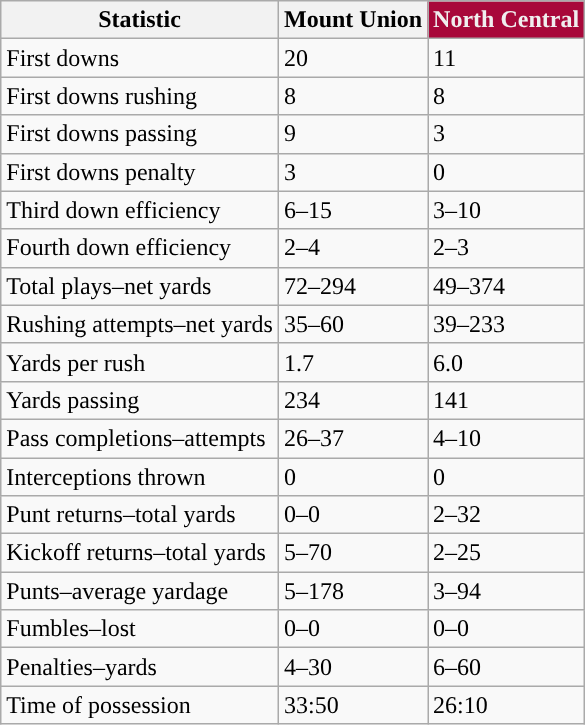<table class="wikitable">
<tr>
<th>Statistic</th>
<th><strong>Mount Union</strong></th>
<th style="background:#a8083a; color:#f0efef"><strong>North Central</strong></th>
</tr>
<tr>
<td>First downs</td>
<td>20</td>
<td>11</td>
</tr>
<tr>
<td>First downs rushing</td>
<td>8</td>
<td>8</td>
</tr>
<tr>
<td>First downs passing</td>
<td>9</td>
<td>3</td>
</tr>
<tr>
<td>First downs penalty</td>
<td>3</td>
<td>0</td>
</tr>
<tr>
<td>Third down efficiency</td>
<td>6–15</td>
<td>3–10</td>
</tr>
<tr>
<td>Fourth down efficiency</td>
<td>2–4</td>
<td>2–3</td>
</tr>
<tr>
<td>Total plays–net yards</td>
<td>72–294</td>
<td>49–374</td>
</tr>
<tr>
<td>Rushing attempts–net yards</td>
<td>35–60</td>
<td>39–233</td>
</tr>
<tr>
<td>Yards per rush</td>
<td>1.7</td>
<td>6.0</td>
</tr>
<tr>
<td>Yards passing</td>
<td>234</td>
<td>141</td>
</tr>
<tr>
<td>Pass completions–attempts</td>
<td>26–37</td>
<td>4–10</td>
</tr>
<tr>
<td>Interceptions thrown</td>
<td>0</td>
<td>0</td>
</tr>
<tr>
<td>Punt returns–total yards</td>
<td>0–0</td>
<td>2–32</td>
</tr>
<tr>
<td>Kickoff returns–total yards</td>
<td>5–70</td>
<td>2–25</td>
</tr>
<tr>
<td>Punts–average yardage</td>
<td>5–178</td>
<td>3–94</td>
</tr>
<tr>
<td>Fumbles–lost</td>
<td>0–0</td>
<td>0–0</td>
</tr>
<tr>
<td>Penalties–yards</td>
<td>4–30</td>
<td>6–60</td>
</tr>
<tr>
<td>Time of possession</td>
<td>33:50</td>
<td>26:10</td>
</tr>
</table>
